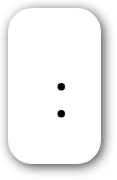<table style=" border-radius:1em; box-shadow: 0.1em 0.1em 0.5em rgba(0,0,0,0.75); background-color: white; border: 1px solid white; padding: 5px;">
<tr style="vertical-align:top;">
<td><br><ul><li></li><li></li></ul></td>
<td></td>
</tr>
</table>
